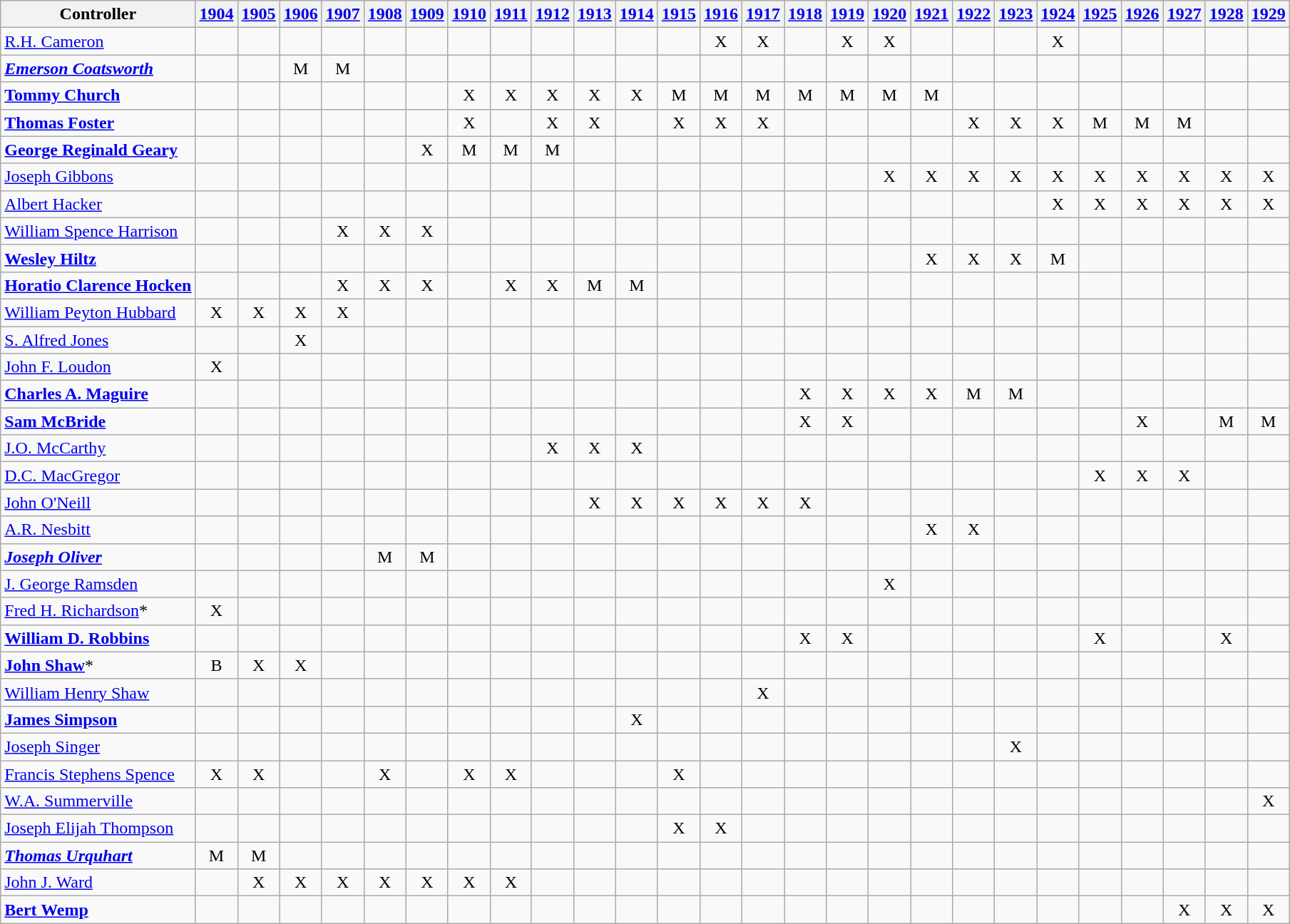<table class="wikitable">
<tr>
<th>Controller</th>
<th><a href='#'>1904</a></th>
<th><a href='#'>1905</a></th>
<th><a href='#'>1906</a></th>
<th><a href='#'>1907</a></th>
<th><a href='#'>1908</a></th>
<th><a href='#'>1909</a></th>
<th><a href='#'>1910</a></th>
<th><a href='#'>1911</a></th>
<th><a href='#'>1912</a></th>
<th><a href='#'>1913</a></th>
<th><a href='#'>1914</a></th>
<th><a href='#'>1915</a></th>
<th><a href='#'>1916</a></th>
<th><a href='#'>1917</a></th>
<th><a href='#'>1918</a></th>
<th><a href='#'>1919</a></th>
<th><a href='#'>1920</a></th>
<th><a href='#'>1921</a></th>
<th><a href='#'>1922</a></th>
<th><a href='#'>1923</a></th>
<th><a href='#'>1924</a></th>
<th><a href='#'>1925</a></th>
<th><a href='#'>1926</a></th>
<th><a href='#'>1927</a></th>
<th><a href='#'>1928</a></th>
<th><a href='#'>1929</a></th>
</tr>
<tr align = "center">
<td align = "left"><a href='#'>R.H. Cameron</a></td>
<td></td>
<td></td>
<td></td>
<td></td>
<td></td>
<td></td>
<td></td>
<td></td>
<td></td>
<td></td>
<td></td>
<td></td>
<td>X</td>
<td>X</td>
<td></td>
<td>X</td>
<td>X</td>
<td></td>
<td></td>
<td></td>
<td>X</td>
<td></td>
<td></td>
<td></td>
<td></td>
<td></td>
</tr>
<tr align = "center">
<td align = "left"><strong><em><a href='#'>Emerson Coatsworth</a></em></strong></td>
<td></td>
<td></td>
<td>M</td>
<td>M</td>
<td></td>
<td></td>
<td></td>
<td></td>
<td></td>
<td></td>
<td></td>
<td></td>
<td></td>
<td></td>
<td></td>
<td></td>
<td></td>
<td></td>
<td></td>
<td></td>
<td></td>
<td></td>
<td></td>
<td></td>
<td></td>
<td></td>
</tr>
<tr align = "center">
<td align = "left"><strong><a href='#'>Tommy Church</a></strong></td>
<td></td>
<td></td>
<td></td>
<td></td>
<td></td>
<td></td>
<td>X</td>
<td>X</td>
<td>X</td>
<td>X</td>
<td>X</td>
<td>M</td>
<td>M</td>
<td>M</td>
<td>M</td>
<td>M</td>
<td>M</td>
<td>M</td>
<td></td>
<td></td>
<td></td>
<td></td>
<td></td>
<td></td>
<td></td>
<td></td>
</tr>
<tr align = "center">
<td align = "left"><strong><a href='#'>Thomas Foster</a></strong></td>
<td></td>
<td></td>
<td></td>
<td></td>
<td></td>
<td></td>
<td>X</td>
<td></td>
<td>X</td>
<td>X</td>
<td></td>
<td>X</td>
<td>X</td>
<td>X</td>
<td></td>
<td></td>
<td></td>
<td></td>
<td>X</td>
<td>X</td>
<td>X</td>
<td>M</td>
<td>M</td>
<td>M</td>
<td></td>
<td></td>
</tr>
<tr align = "center">
<td align = "left"><strong><a href='#'>George Reginald Geary</a></strong></td>
<td></td>
<td></td>
<td></td>
<td></td>
<td></td>
<td>X</td>
<td>M</td>
<td>M</td>
<td>M</td>
<td></td>
<td></td>
<td></td>
<td></td>
<td></td>
<td></td>
<td></td>
<td></td>
<td></td>
<td></td>
<td></td>
<td></td>
<td></td>
<td></td>
<td></td>
<td></td>
<td></td>
</tr>
<tr align = "center">
<td align = "left"><a href='#'>Joseph Gibbons</a></td>
<td></td>
<td></td>
<td></td>
<td></td>
<td></td>
<td></td>
<td></td>
<td></td>
<td></td>
<td></td>
<td></td>
<td></td>
<td></td>
<td></td>
<td></td>
<td></td>
<td>X</td>
<td>X</td>
<td>X</td>
<td>X</td>
<td>X</td>
<td>X</td>
<td>X</td>
<td>X</td>
<td>X</td>
<td>X</td>
</tr>
<tr align = "center">
<td align = "left"><a href='#'>Albert Hacker</a></td>
<td></td>
<td></td>
<td></td>
<td></td>
<td></td>
<td></td>
<td></td>
<td></td>
<td></td>
<td></td>
<td></td>
<td></td>
<td></td>
<td></td>
<td></td>
<td></td>
<td></td>
<td></td>
<td></td>
<td></td>
<td>X</td>
<td>X</td>
<td>X</td>
<td>X</td>
<td>X</td>
<td>X</td>
</tr>
<tr align = "center">
<td align = "left"><a href='#'>William Spence Harrison</a></td>
<td></td>
<td></td>
<td></td>
<td>X</td>
<td>X</td>
<td>X</td>
<td></td>
<td></td>
<td></td>
<td></td>
<td></td>
<td></td>
<td></td>
<td></td>
<td></td>
<td></td>
<td></td>
<td></td>
<td></td>
<td></td>
<td></td>
<td></td>
<td></td>
<td></td>
<td></td>
<td></td>
</tr>
<tr align = "center">
<td align = "left"><strong><a href='#'>Wesley Hiltz</a></strong></td>
<td></td>
<td></td>
<td></td>
<td></td>
<td></td>
<td></td>
<td></td>
<td></td>
<td></td>
<td></td>
<td></td>
<td></td>
<td></td>
<td></td>
<td></td>
<td></td>
<td></td>
<td>X</td>
<td>X</td>
<td>X</td>
<td>M</td>
<td></td>
<td></td>
<td></td>
<td></td>
<td></td>
</tr>
<tr align = "center">
<td align = "left"><strong><a href='#'>Horatio Clarence Hocken</a></strong></td>
<td></td>
<td></td>
<td></td>
<td>X</td>
<td>X</td>
<td>X</td>
<td></td>
<td>X</td>
<td>X</td>
<td>M</td>
<td>M</td>
<td></td>
<td></td>
<td></td>
<td></td>
<td></td>
<td></td>
<td></td>
<td></td>
<td></td>
<td></td>
<td></td>
<td></td>
<td></td>
<td></td>
<td></td>
</tr>
<tr align = "center">
<td align = "left"><a href='#'>William Peyton Hubbard</a></td>
<td>X</td>
<td>X</td>
<td>X</td>
<td>X</td>
<td></td>
<td></td>
<td></td>
<td></td>
<td></td>
<td></td>
<td></td>
<td></td>
<td></td>
<td></td>
<td></td>
<td></td>
<td></td>
<td></td>
<td></td>
<td></td>
<td></td>
<td></td>
<td></td>
<td></td>
<td></td>
<td></td>
</tr>
<tr align = "center">
<td align = "left"><a href='#'>S. Alfred Jones</a></td>
<td></td>
<td></td>
<td>X</td>
<td></td>
<td></td>
<td></td>
<td></td>
<td></td>
<td></td>
<td></td>
<td></td>
<td></td>
<td></td>
<td></td>
<td></td>
<td></td>
<td></td>
<td></td>
<td></td>
<td></td>
<td></td>
<td></td>
<td></td>
<td></td>
<td></td>
<td></td>
</tr>
<tr align = "center">
<td align = "left"><a href='#'>John F. Loudon</a></td>
<td>X</td>
<td></td>
<td></td>
<td></td>
<td></td>
<td></td>
<td></td>
<td></td>
<td></td>
<td></td>
<td></td>
<td></td>
<td></td>
<td></td>
<td></td>
<td></td>
<td></td>
<td></td>
<td></td>
<td></td>
<td></td>
<td></td>
<td></td>
<td></td>
<td></td>
<td></td>
</tr>
<tr align = "center">
<td align = "left"><strong><a href='#'>Charles A. Maguire</a></strong></td>
<td></td>
<td></td>
<td></td>
<td></td>
<td></td>
<td></td>
<td></td>
<td></td>
<td></td>
<td></td>
<td></td>
<td></td>
<td></td>
<td></td>
<td>X</td>
<td>X</td>
<td>X</td>
<td>X</td>
<td>M</td>
<td>M</td>
<td></td>
<td></td>
<td></td>
<td></td>
<td></td>
<td></td>
</tr>
<tr align = "center">
<td align = "left"><strong><a href='#'>Sam McBride</a></strong></td>
<td></td>
<td></td>
<td></td>
<td></td>
<td></td>
<td></td>
<td></td>
<td></td>
<td></td>
<td></td>
<td></td>
<td></td>
<td></td>
<td></td>
<td>X</td>
<td>X</td>
<td></td>
<td></td>
<td></td>
<td></td>
<td></td>
<td></td>
<td>X</td>
<td></td>
<td>M</td>
<td>M</td>
</tr>
<tr align = "center">
<td align = "left"><a href='#'>J.O. McCarthy</a></td>
<td></td>
<td></td>
<td></td>
<td></td>
<td></td>
<td></td>
<td></td>
<td></td>
<td>X</td>
<td>X</td>
<td>X</td>
<td></td>
<td></td>
<td></td>
<td></td>
<td></td>
<td></td>
<td></td>
<td></td>
<td></td>
<td></td>
<td></td>
<td></td>
<td></td>
<td></td>
<td></td>
</tr>
<tr align = "center">
<td align = "left"><a href='#'>D.C. MacGregor</a></td>
<td></td>
<td></td>
<td></td>
<td></td>
<td></td>
<td></td>
<td></td>
<td></td>
<td></td>
<td></td>
<td></td>
<td></td>
<td></td>
<td></td>
<td></td>
<td></td>
<td></td>
<td></td>
<td></td>
<td></td>
<td></td>
<td>X</td>
<td>X</td>
<td>X</td>
<td></td>
<td></td>
</tr>
<tr align = "center">
<td align = "left"><a href='#'>John O'Neill</a></td>
<td></td>
<td></td>
<td></td>
<td></td>
<td></td>
<td></td>
<td></td>
<td></td>
<td></td>
<td>X</td>
<td>X</td>
<td>X</td>
<td>X</td>
<td>X</td>
<td>X</td>
<td></td>
<td></td>
<td></td>
<td></td>
<td></td>
<td></td>
<td></td>
<td></td>
<td></td>
<td></td>
<td></td>
</tr>
<tr align = "center">
<td align = "left"><a href='#'>A.R. Nesbitt</a></td>
<td></td>
<td></td>
<td></td>
<td></td>
<td></td>
<td></td>
<td></td>
<td></td>
<td></td>
<td></td>
<td></td>
<td></td>
<td></td>
<td></td>
<td></td>
<td></td>
<td></td>
<td>X</td>
<td>X</td>
<td></td>
<td></td>
<td></td>
<td></td>
<td></td>
<td></td>
<td></td>
</tr>
<tr align = "center">
<td align = "left"><strong><em><a href='#'>Joseph Oliver</a></em></strong></td>
<td></td>
<td></td>
<td></td>
<td></td>
<td>M</td>
<td>M</td>
<td></td>
<td></td>
<td></td>
<td></td>
<td></td>
<td></td>
<td></td>
<td></td>
<td></td>
<td></td>
<td></td>
<td></td>
<td></td>
<td></td>
<td></td>
<td></td>
<td></td>
<td></td>
<td></td>
<td></td>
</tr>
<tr align = "center">
<td align = "left"><a href='#'>J. George Ramsden</a></td>
<td></td>
<td></td>
<td></td>
<td></td>
<td></td>
<td></td>
<td></td>
<td></td>
<td></td>
<td></td>
<td></td>
<td></td>
<td></td>
<td></td>
<td></td>
<td></td>
<td>X</td>
<td></td>
<td></td>
<td></td>
<td></td>
<td></td>
<td></td>
<td></td>
<td></td>
<td></td>
</tr>
<tr align = "center">
<td align = "left"><a href='#'>Fred H. Richardson</a>*</td>
<td>X</td>
<td></td>
<td></td>
<td></td>
<td></td>
<td></td>
<td></td>
<td></td>
<td></td>
<td></td>
<td></td>
<td></td>
<td></td>
<td></td>
<td></td>
<td></td>
<td></td>
<td></td>
<td></td>
<td></td>
<td></td>
<td></td>
<td></td>
<td></td>
<td></td>
<td></td>
</tr>
<tr align = "center">
<td align = "left"><strong><a href='#'>William D. Robbins</a></strong></td>
<td></td>
<td></td>
<td></td>
<td></td>
<td></td>
<td></td>
<td></td>
<td></td>
<td></td>
<td></td>
<td></td>
<td></td>
<td></td>
<td></td>
<td>X</td>
<td>X</td>
<td></td>
<td></td>
<td></td>
<td></td>
<td></td>
<td>X</td>
<td></td>
<td></td>
<td>X</td>
<td></td>
</tr>
<tr align = "center">
<td align = "left"><strong><a href='#'>John Shaw</a></strong>*</td>
<td>B</td>
<td>X</td>
<td>X</td>
<td></td>
<td></td>
<td></td>
<td></td>
<td></td>
<td></td>
<td></td>
<td></td>
<td></td>
<td></td>
<td></td>
<td></td>
<td></td>
<td></td>
<td></td>
<td></td>
<td></td>
<td></td>
<td></td>
<td></td>
<td></td>
<td></td>
<td></td>
</tr>
<tr align = "center">
<td align = "left"><a href='#'>William Henry Shaw</a></td>
<td></td>
<td></td>
<td></td>
<td></td>
<td></td>
<td></td>
<td></td>
<td></td>
<td></td>
<td></td>
<td></td>
<td></td>
<td></td>
<td>X</td>
<td></td>
<td></td>
<td></td>
<td></td>
<td></td>
<td></td>
<td></td>
<td></td>
<td></td>
<td></td>
<td></td>
<td></td>
</tr>
<tr align = "center">
<td align = "left"><strong><a href='#'>James Simpson</a></strong></td>
<td></td>
<td></td>
<td></td>
<td></td>
<td></td>
<td></td>
<td></td>
<td></td>
<td></td>
<td></td>
<td>X</td>
<td></td>
<td></td>
<td></td>
<td></td>
<td></td>
<td></td>
<td></td>
<td></td>
<td></td>
<td></td>
<td></td>
<td></td>
<td></td>
<td></td>
<td></td>
</tr>
<tr align = "center">
<td align = "left"><a href='#'>Joseph Singer</a></td>
<td></td>
<td></td>
<td></td>
<td></td>
<td></td>
<td></td>
<td></td>
<td></td>
<td></td>
<td></td>
<td></td>
<td></td>
<td></td>
<td></td>
<td></td>
<td></td>
<td></td>
<td></td>
<td></td>
<td>X</td>
<td></td>
<td></td>
<td></td>
<td></td>
<td></td>
<td></td>
</tr>
<tr align = "center">
<td align = "left"><a href='#'>Francis Stephens Spence</a></td>
<td>X</td>
<td>X</td>
<td></td>
<td></td>
<td>X</td>
<td></td>
<td>X</td>
<td>X</td>
<td></td>
<td></td>
<td></td>
<td>X</td>
<td></td>
<td></td>
<td></td>
<td></td>
<td></td>
<td></td>
<td></td>
<td></td>
<td></td>
<td></td>
<td></td>
<td></td>
<td></td>
<td></td>
</tr>
<tr align = "center">
<td align = "left"><a href='#'>W.A. Summerville</a></td>
<td></td>
<td></td>
<td></td>
<td></td>
<td></td>
<td></td>
<td></td>
<td></td>
<td></td>
<td></td>
<td></td>
<td></td>
<td></td>
<td></td>
<td></td>
<td></td>
<td></td>
<td></td>
<td></td>
<td></td>
<td></td>
<td></td>
<td></td>
<td></td>
<td></td>
<td>X</td>
</tr>
<tr align = "center">
<td align = "left"><a href='#'>Joseph Elijah Thompson</a></td>
<td></td>
<td></td>
<td></td>
<td></td>
<td></td>
<td></td>
<td></td>
<td></td>
<td></td>
<td></td>
<td></td>
<td>X</td>
<td>X</td>
<td></td>
<td></td>
<td></td>
<td></td>
<td></td>
<td></td>
<td></td>
<td></td>
<td></td>
<td></td>
<td></td>
<td></td>
<td></td>
</tr>
<tr align = "center">
<td align = "left"><strong><em><a href='#'>Thomas Urquhart</a></em></strong></td>
<td>M</td>
<td>M</td>
<td></td>
<td></td>
<td></td>
<td></td>
<td></td>
<td></td>
<td></td>
<td></td>
<td></td>
<td></td>
<td></td>
<td></td>
<td></td>
<td></td>
<td></td>
<td></td>
<td></td>
<td></td>
<td></td>
<td></td>
<td></td>
<td></td>
<td></td>
<td></td>
</tr>
<tr align = "center">
<td align = "left"><a href='#'>John J. Ward</a></td>
<td></td>
<td>X</td>
<td>X</td>
<td>X</td>
<td>X</td>
<td>X</td>
<td>X</td>
<td>X</td>
<td></td>
<td></td>
<td></td>
<td></td>
<td></td>
<td></td>
<td></td>
<td></td>
<td></td>
<td></td>
<td></td>
<td></td>
<td></td>
<td></td>
<td></td>
<td></td>
<td></td>
<td></td>
</tr>
<tr align = "center">
<td align = "left"><strong><a href='#'>Bert Wemp</a></strong></td>
<td></td>
<td></td>
<td></td>
<td></td>
<td></td>
<td></td>
<td></td>
<td></td>
<td></td>
<td></td>
<td></td>
<td></td>
<td></td>
<td></td>
<td></td>
<td></td>
<td></td>
<td></td>
<td></td>
<td></td>
<td></td>
<td></td>
<td></td>
<td>X</td>
<td>X</td>
<td>X</td>
</tr>
</table>
